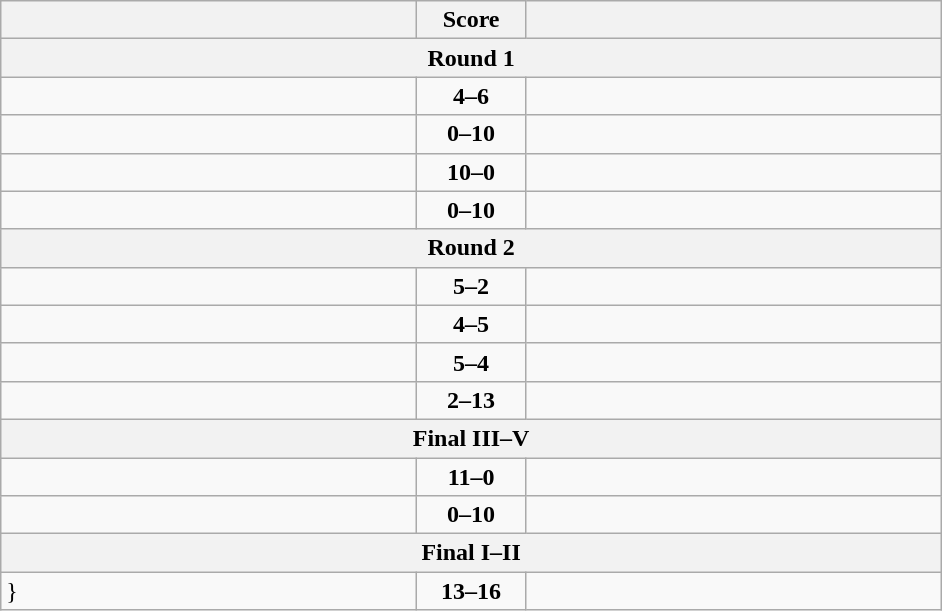<table class="wikitable" style="text-align: left;">
<tr>
<th align="right" width="270"></th>
<th width="65">Score</th>
<th align="left" width="270"></th>
</tr>
<tr>
<th colspan="3">Round 1</th>
</tr>
<tr>
<td><strong></strong></td>
<td align=center><strong>4–6</strong></td>
<td><strong></strong></td>
</tr>
<tr>
<td><strong></strong></td>
<td align=center><strong>0–10</strong></td>
<td><strong></strong></td>
</tr>
<tr>
<td><strong></strong></td>
<td align=center><strong>10–0</strong></td>
<td></td>
</tr>
<tr>
<td></td>
<td align=center><strong>0–10</strong></td>
<td><strong></strong></td>
</tr>
<tr>
<th colspan="3">Round 2</th>
</tr>
<tr>
<td><strong></strong></td>
<td align=center><strong>5–2</strong></td>
<td></td>
</tr>
<tr>
<td></td>
<td align=center><strong>4–5</strong></td>
<td><strong></strong></td>
</tr>
<tr>
<td><strong></strong></td>
<td align=center><strong>5–4</strong></td>
<td></td>
</tr>
<tr>
<td></td>
<td align=center><strong>2–13</strong></td>
<td><strong></strong></td>
</tr>
<tr>
<th colspan="3">Final III–V</th>
</tr>
<tr>
<td><strong></strong></td>
<td align=center><strong>11–0</strong></td>
<td></td>
</tr>
<tr>
<td></td>
<td align=center><strong>0–10</strong></td>
<td><strong></strong></td>
</tr>
<tr>
<th colspan="3">Final I–II</th>
</tr>
<tr>
<td>}</td>
<td align=center><strong>13–16</strong></td>
<td><strong></strong></td>
</tr>
</table>
